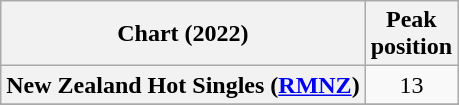<table class="wikitable plainrowheaders" style="text-align:center">
<tr>
<th scope="col">Chart (2022)</th>
<th scope="col">Peak<br>position</th>
</tr>
<tr>
<th scope="row">New Zealand Hot Singles (<a href='#'>RMNZ</a>)</th>
<td>13</td>
</tr>
<tr>
</tr>
</table>
